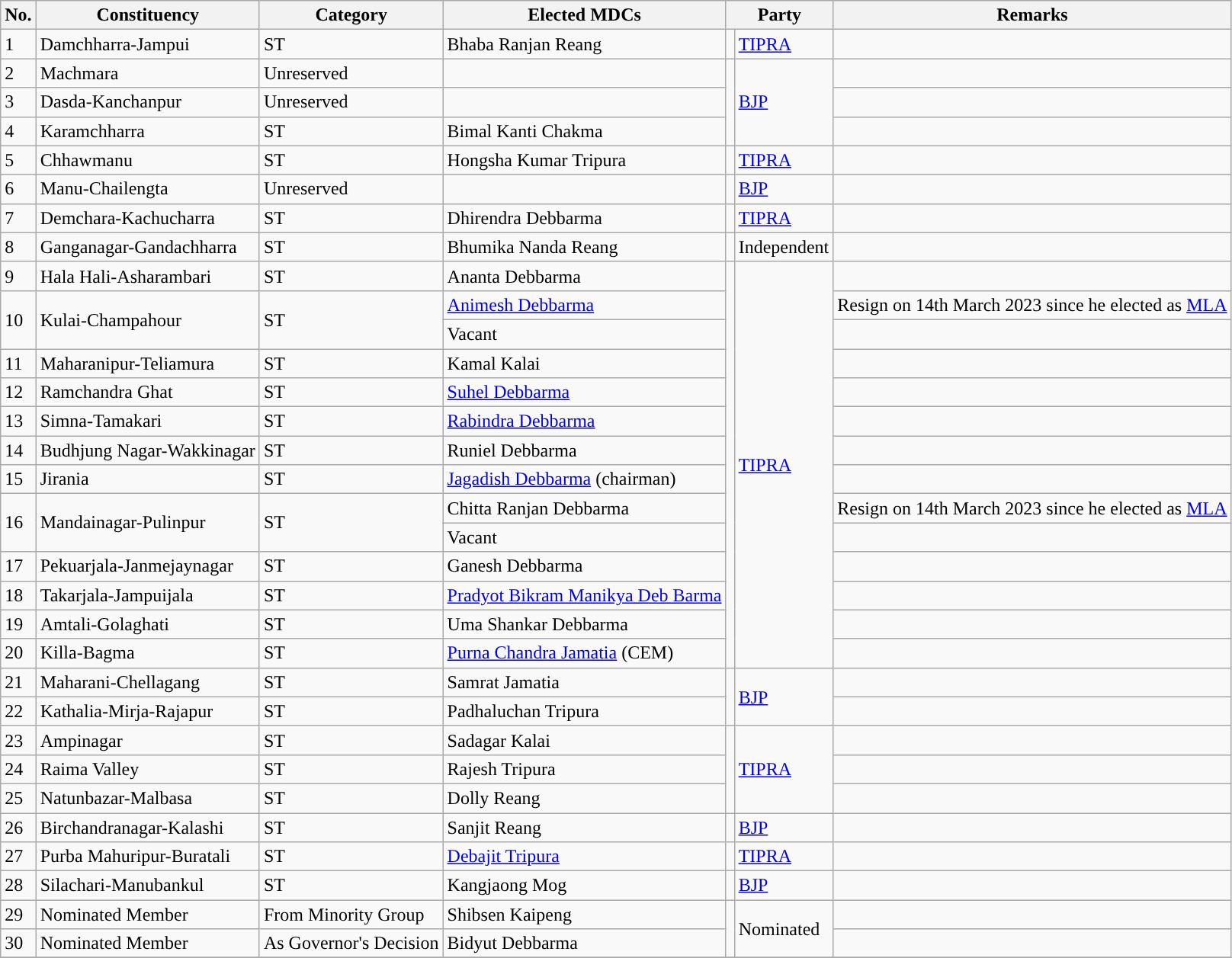<table class="wikitable">
<tr>
<th>No.</th>
<th>Constituency</th>
<th>Category</th>
<th>Elected MDCs</th>
<th colspan="2" scope="col">Party</th>
<th>Remarks</th>
</tr>
<tr>
<td>1</td>
<td>Damchharra-Jampui</td>
<td>ST</td>
<td>Bhaba Ranjan Reang</td>
<td style="background-color:"></td>
<td><a href='#'>TIPRA</a></td>
<td></td>
</tr>
<tr>
<td>2</td>
<td>Machmara</td>
<td>Unreserved</td>
<td></td>
<td rowspan=3 style="background-color:"></td>
<td rowspan=3><a href='#'>BJP</a></td>
<td></td>
</tr>
<tr>
<td>3</td>
<td>Dasda-Kanchanpur</td>
<td>Unreserved</td>
<td></td>
<td></td>
</tr>
<tr>
<td>4</td>
<td>Karamchharra</td>
<td>ST</td>
<td>Bimal Kanti Chakma</td>
<td></td>
</tr>
<tr>
<td>5</td>
<td>Chhawmanu</td>
<td>ST</td>
<td>Hongsha Kumar Tripura</td>
<td style="background-color:"></td>
<td><a href='#'>TIPRA</a></td>
<td></td>
</tr>
<tr>
<td>6</td>
<td>Manu-Chailengta</td>
<td>Unreserved</td>
<td></td>
<td style="background-color:"></td>
<td><a href='#'>BJP</a></td>
<td></td>
</tr>
<tr>
<td>7</td>
<td>Demchara-Kachucharra</td>
<td>ST</td>
<td>Dhirendra Debbarma</td>
<td style="background-color:"></td>
<td><a href='#'>TIPRA</a></td>
<td></td>
</tr>
<tr>
<td>8</td>
<td>Ganganagar-Gandachharra</td>
<td>ST</td>
<td>Bhumika Nanda Reang</td>
<td style="background-color:"></td>
<td>Independent</td>
<td></td>
</tr>
<tr>
<td>9</td>
<td>Hala Hali-Asharambari</td>
<td>ST</td>
<td>Ananta Debbarma</td>
<td rowspan="14" style="background-color:"></td>
<td rowspan=14><a href='#'>TIPRA</a></td>
<td></td>
</tr>
<tr>
<td rowspan=2>10</td>
<td rowspan=2>Kulai-Champahour</td>
<td rowspan=2>ST</td>
<td><a href='#'>Animesh Debbarma</a></td>
<td>Resign on 14th March 2023 since he elected as <a href='#'>MLA</a></td>
</tr>
<tr>
<td>Vacant</td>
</tr>
<tr>
<td>11</td>
<td>Maharanipur-Teliamura</td>
<td>ST</td>
<td>Kamal Kalai</td>
<td></td>
</tr>
<tr>
<td>12</td>
<td>Ramchandra Ghat</td>
<td>ST</td>
<td><a href='#'>Suhel Debbarma</a></td>
<td></td>
</tr>
<tr>
<td>13</td>
<td>Simna-Tamakari</td>
<td>ST</td>
<td><a href='#'>Rabindra Debbarma</a></td>
<td></td>
</tr>
<tr>
<td>14</td>
<td>Budhjung Nagar-Wakkinagar</td>
<td>ST</td>
<td>Runiel Debbarma</td>
<td></td>
</tr>
<tr>
<td>15</td>
<td>Jirania</td>
<td>ST</td>
<td><a href='#'>Jagadish Debbarma</a> (chairman)</td>
<td></td>
</tr>
<tr>
<td rowspan=2>16</td>
<td rowspan=2>Mandainagar-Pulinpur</td>
<td rowspan=2>ST</td>
<td>Chitta Ranjan Debbarma</td>
<td>Resign on 14th March 2023 since he elected as <a href='#'>MLA</a></td>
</tr>
<tr>
<td>Vacant</td>
</tr>
<tr>
<td>17</td>
<td>Pekuarjala-Janmejaynagar</td>
<td>ST</td>
<td>Ganesh Debbarma</td>
<td></td>
</tr>
<tr>
<td>18</td>
<td>Takarjala-Jampuijala</td>
<td>ST</td>
<td><a href='#'>Pradyot Bikram Manikya Deb Barma</a></td>
<td></td>
</tr>
<tr>
<td>19</td>
<td>Amtali-Golaghati</td>
<td>ST</td>
<td>Uma Shankar Debbarma</td>
<td></td>
</tr>
<tr>
<td>20</td>
<td>Killa-Bagma</td>
<td>ST</td>
<td><a href='#'>Purna Chandra Jamatia</a> (CEM)</td>
<td></td>
</tr>
<tr>
<td>21</td>
<td>Maharani-Chellagang</td>
<td>ST</td>
<td>Samrat Jamatia</td>
<td rowspan="2" style="background-color:"></td>
<td rowspan=2><a href='#'>BJP</a></td>
<td></td>
</tr>
<tr>
<td>22</td>
<td>Kathalia-Mirja-Rajapur</td>
<td>ST</td>
<td>Padhaluchan Tripura</td>
<td></td>
</tr>
<tr>
<td>23</td>
<td>Ampinagar</td>
<td>ST</td>
<td>Sadagar Kalai</td>
<td rowspan="3" style="background-color:"></td>
<td rowspan=3><a href='#'>TIPRA</a></td>
<td></td>
</tr>
<tr>
<td>24</td>
<td>Raima Valley</td>
<td>ST</td>
<td>Rajesh Tripura</td>
<td></td>
</tr>
<tr>
<td>25</td>
<td>Natunbazar-Malbasa</td>
<td>ST</td>
<td>Dolly Reang</td>
<td></td>
</tr>
<tr>
<td>26</td>
<td>Birchandranagar-Kalashi</td>
<td>ST</td>
<td>Sanjit Reang</td>
<td style="background-color:"></td>
<td><a href='#'>BJP</a></td>
<td></td>
</tr>
<tr>
<td>27</td>
<td>Purba Mahuripur-Buratali</td>
<td>ST</td>
<td><a href='#'>Debajit Tripura</a></td>
<td style="background-color:"></td>
<td><a href='#'>TIPRA</a></td>
<td></td>
</tr>
<tr>
<td>28</td>
<td>Silachari-Manubankul</td>
<td>ST</td>
<td>Kangjaong Mog</td>
<td style="background-color:"></td>
<td><a href='#'>BJP</a></td>
<td></td>
</tr>
<tr>
<td>29</td>
<td>Nominated Member</td>
<td>From Minority Group</td>
<td>Shibsen Kaipeng</td>
<td rowspan=2 style="background-color:"></td>
<td rowspan=2>Nominated</td>
<td></td>
</tr>
<tr>
<td>30</td>
<td>Nominated Member</td>
<td>As Governor's Decision</td>
<td>Bidyut Debbarma</td>
<td></td>
</tr>
<tr>
</tr>
</table>
